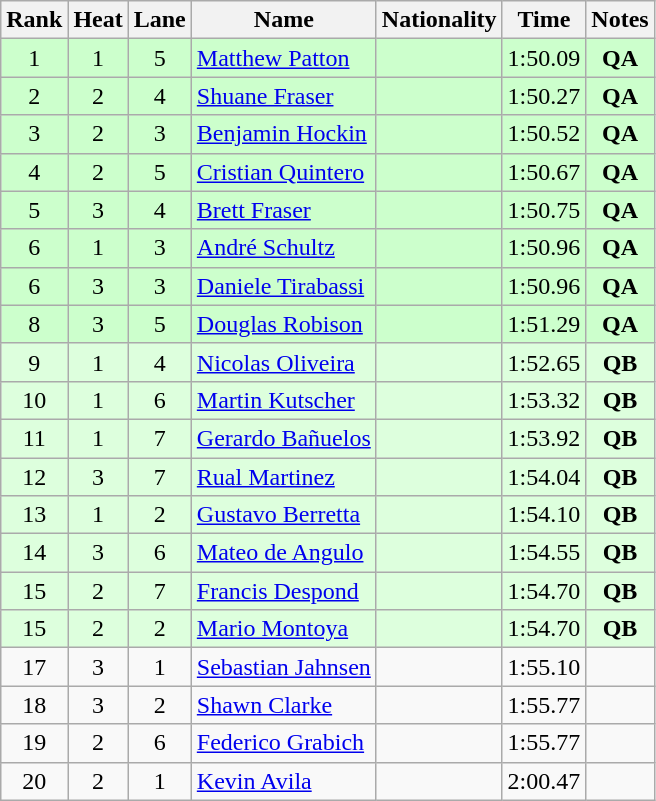<table class="wikitable sortable" style="text-align:center">
<tr>
<th>Rank</th>
<th>Heat</th>
<th>Lane</th>
<th>Name</th>
<th>Nationality</th>
<th>Time</th>
<th>Notes</th>
</tr>
<tr bgcolor=ccffcc>
<td>1</td>
<td>1</td>
<td>5</td>
<td align=left><a href='#'>Matthew Patton</a></td>
<td align=left></td>
<td>1:50.09</td>
<td><strong>QA</strong></td>
</tr>
<tr bgcolor=ccffcc>
<td>2</td>
<td>2</td>
<td>4</td>
<td align=left><a href='#'>Shuane Fraser</a></td>
<td align=left></td>
<td>1:50.27</td>
<td><strong>QA</strong></td>
</tr>
<tr bgcolor=ccffcc>
<td>3</td>
<td>2</td>
<td>3</td>
<td align=left><a href='#'>Benjamin Hockin</a></td>
<td align=left></td>
<td>1:50.52</td>
<td><strong>QA</strong></td>
</tr>
<tr bgcolor=ccffcc>
<td>4</td>
<td>2</td>
<td>5</td>
<td align=left><a href='#'>Cristian Quintero</a></td>
<td align=left></td>
<td>1:50.67</td>
<td><strong>QA</strong></td>
</tr>
<tr bgcolor=ccffcc>
<td>5</td>
<td>3</td>
<td>4</td>
<td align=left><a href='#'>Brett Fraser</a></td>
<td align=left></td>
<td>1:50.75</td>
<td><strong>QA</strong></td>
</tr>
<tr bgcolor=ccffcc>
<td>6</td>
<td>1</td>
<td>3</td>
<td align=left><a href='#'>André Schultz</a></td>
<td align=left></td>
<td>1:50.96</td>
<td><strong>QA</strong></td>
</tr>
<tr bgcolor=ccffcc>
<td>6</td>
<td>3</td>
<td>3</td>
<td align=left><a href='#'>Daniele Tirabassi</a></td>
<td align=left></td>
<td>1:50.96</td>
<td><strong>QA</strong></td>
</tr>
<tr bgcolor=ccffcc>
<td>8</td>
<td>3</td>
<td>5</td>
<td align=left><a href='#'>Douglas Robison</a></td>
<td align=left></td>
<td>1:51.29</td>
<td><strong>QA</strong></td>
</tr>
<tr bgcolor=ddffdd>
<td>9</td>
<td>1</td>
<td>4</td>
<td align=left><a href='#'>Nicolas Oliveira</a></td>
<td align=left></td>
<td>1:52.65</td>
<td><strong>QB</strong></td>
</tr>
<tr bgcolor=ddffdd>
<td>10</td>
<td>1</td>
<td>6</td>
<td align=left><a href='#'>Martin Kutscher</a></td>
<td align=left></td>
<td>1:53.32</td>
<td><strong>QB</strong></td>
</tr>
<tr bgcolor=ddffdd>
<td>11</td>
<td>1</td>
<td>7</td>
<td align=left><a href='#'>Gerardo Bañuelos</a></td>
<td align=left></td>
<td>1:53.92</td>
<td><strong>QB</strong></td>
</tr>
<tr bgcolor=ddffdd>
<td>12</td>
<td>3</td>
<td>7</td>
<td align=left><a href='#'>Rual Martinez</a></td>
<td align=left></td>
<td>1:54.04</td>
<td><strong>QB</strong></td>
</tr>
<tr bgcolor=ddffdd>
<td>13</td>
<td>1</td>
<td>2</td>
<td align=left><a href='#'>Gustavo Berretta</a></td>
<td align=left></td>
<td>1:54.10</td>
<td><strong>QB</strong></td>
</tr>
<tr bgcolor=ddffdd>
<td>14</td>
<td>3</td>
<td>6</td>
<td align=left><a href='#'>Mateo de Angulo</a></td>
<td align=left></td>
<td>1:54.55</td>
<td><strong>QB</strong></td>
</tr>
<tr bgcolor=ddffdd>
<td>15</td>
<td>2</td>
<td>7</td>
<td align=left><a href='#'>Francis Despond</a></td>
<td align=left></td>
<td>1:54.70</td>
<td><strong>QB</strong></td>
</tr>
<tr bgcolor=ddffdd>
<td>15</td>
<td>2</td>
<td>2</td>
<td align=left><a href='#'>Mario Montoya</a></td>
<td align=left></td>
<td>1:54.70</td>
<td><strong>QB</strong></td>
</tr>
<tr>
<td>17</td>
<td>3</td>
<td>1</td>
<td align=left><a href='#'>Sebastian Jahnsen</a></td>
<td align=left></td>
<td>1:55.10</td>
<td></td>
</tr>
<tr>
<td>18</td>
<td>3</td>
<td>2</td>
<td align=left><a href='#'>Shawn Clarke</a></td>
<td align=left></td>
<td>1:55.77</td>
<td></td>
</tr>
<tr>
<td>19</td>
<td>2</td>
<td>6</td>
<td align=left><a href='#'>Federico Grabich</a></td>
<td align=left></td>
<td>1:55.77</td>
<td></td>
</tr>
<tr>
<td>20</td>
<td>2</td>
<td>1</td>
<td align=left><a href='#'>Kevin Avila</a></td>
<td align=left></td>
<td>2:00.47</td>
<td></td>
</tr>
</table>
